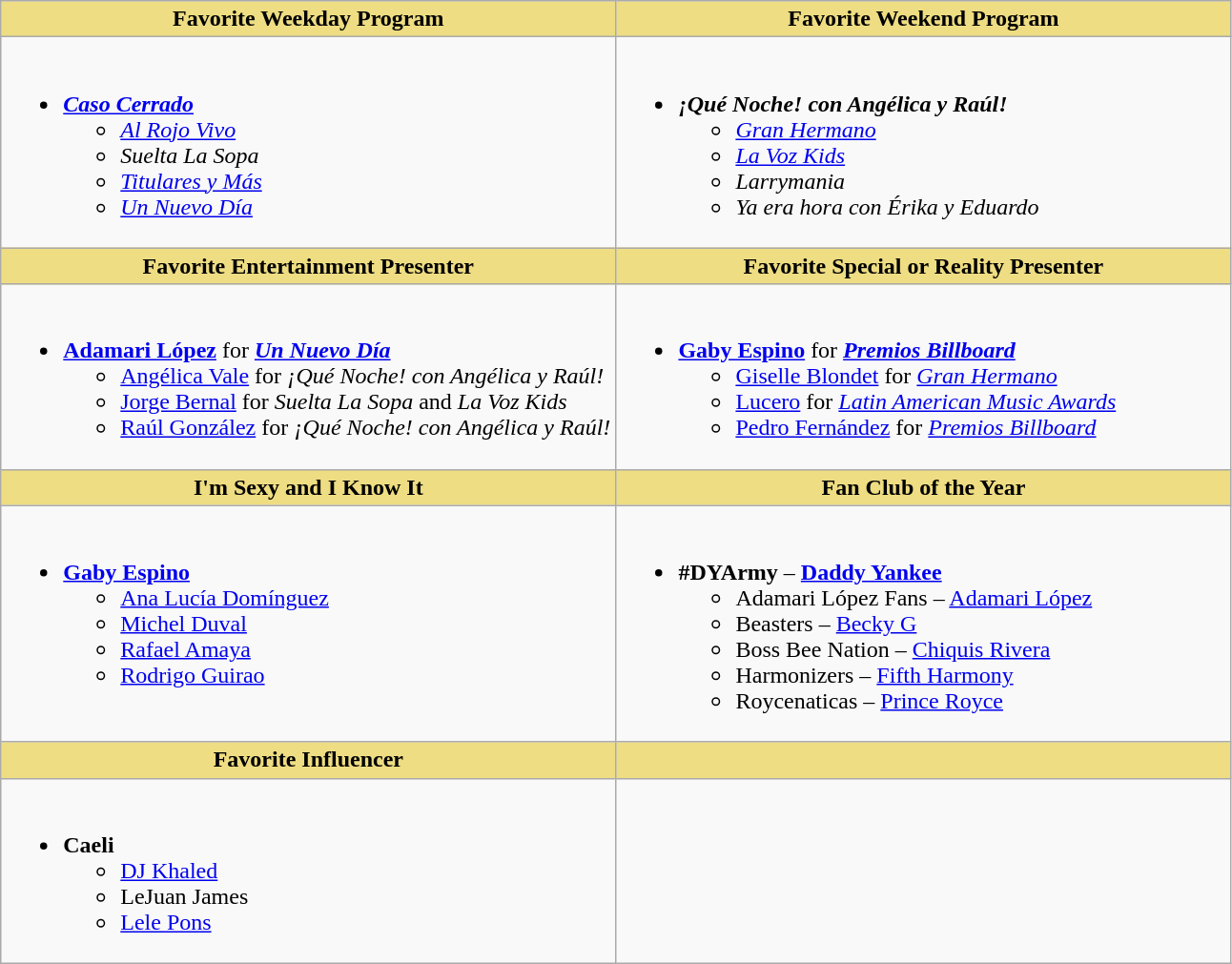<table class=wikitable>
<tr>
<th style="background:#EEDD82; width:50%">Favorite Weekday Program</th>
<th style="background:#EEDD82; width:50%">Favorite Weekend Program</th>
</tr>
<tr>
<td valign="top"><br><ul><li><strong><em><a href='#'>Caso Cerrado</a></em></strong><ul><li><em><a href='#'>Al Rojo Vivo</a></em></li><li><em>Suelta La Sopa</em></li><li><em><a href='#'>Titulares y Más</a></em></li><li><em><a href='#'>Un Nuevo Día</a></em></li></ul></li></ul></td>
<td valign="top"><br><ul><li><strong><em>¡Qué Noche! con Angélica y Raúl!</em></strong><ul><li><em><a href='#'>Gran Hermano</a></em></li><li><em><a href='#'>La Voz Kids</a></em></li><li><em>Larrymania</em></li><li><em>Ya era hora con Érika y Eduardo</em></li></ul></li></ul></td>
</tr>
<tr>
<th style="background:#EEDD82; width:50%">Favorite Entertainment Presenter</th>
<th style="background:#EEDD82; width:50%">Favorite Special or Reality Presenter</th>
</tr>
<tr>
<td valign="top"><br><ul><li><strong><a href='#'>Adamari López</a></strong> for <strong><em><a href='#'>Un Nuevo Día</a></em></strong><ul><li><a href='#'>Angélica Vale</a> for <em>¡Qué Noche! con Angélica y Raúl!</em></li><li><a href='#'>Jorge Bernal</a> for <em>Suelta La Sopa</em> and <em>La Voz Kids</em></li><li><a href='#'>Raúl González</a> for <em>¡Qué Noche! con Angélica y Raúl!</em></li></ul></li></ul></td>
<td valign="top"><br><ul><li><strong><a href='#'>Gaby Espino</a></strong> for <strong><em><a href='#'>Premios Billboard</a></em></strong><ul><li><a href='#'>Giselle Blondet</a> for <em><a href='#'>Gran Hermano</a></em></li><li><a href='#'>Lucero</a> for <em><a href='#'>Latin American Music Awards</a></em></li><li><a href='#'>Pedro Fernández</a> for <em><a href='#'>Premios Billboard</a></em></li></ul></li></ul></td>
</tr>
<tr>
<th style="background:#EEDD82; width:50%">I'm Sexy and I Know It</th>
<th style="background:#EEDD82; width:50%">Fan Club of the Year</th>
</tr>
<tr>
<td valign="top"><br><ul><li><strong><a href='#'>Gaby Espino</a></strong><ul><li><a href='#'>Ana Lucía Domínguez</a></li><li><a href='#'>Michel Duval</a></li><li><a href='#'>Rafael Amaya</a></li><li><a href='#'>Rodrigo Guirao</a></li></ul></li></ul></td>
<td valign="top"><br><ul><li><strong>#DYArmy</strong> – <strong><a href='#'>Daddy Yankee</a></strong><ul><li>Adamari López Fans – <a href='#'>Adamari López</a></li><li>Beasters – <a href='#'>Becky G</a></li><li>Boss Bee Nation – <a href='#'>Chiquis Rivera</a></li><li>Harmonizers – <a href='#'>Fifth Harmony</a></li><li>Roycenaticas – <a href='#'>Prince Royce</a></li></ul></li></ul></td>
</tr>
<tr>
<th style="background:#EEDD82; width:50%">Favorite Influencer </th>
<th style="background:#EEDD82; width:50%"></th>
</tr>
<tr>
<td valign="top"><br><ul><li><strong>Caeli</strong><ul><li><a href='#'>DJ Khaled</a></li><li>LeJuan James</li><li><a href='#'>Lele Pons</a></li></ul></li></ul></td>
</tr>
</table>
